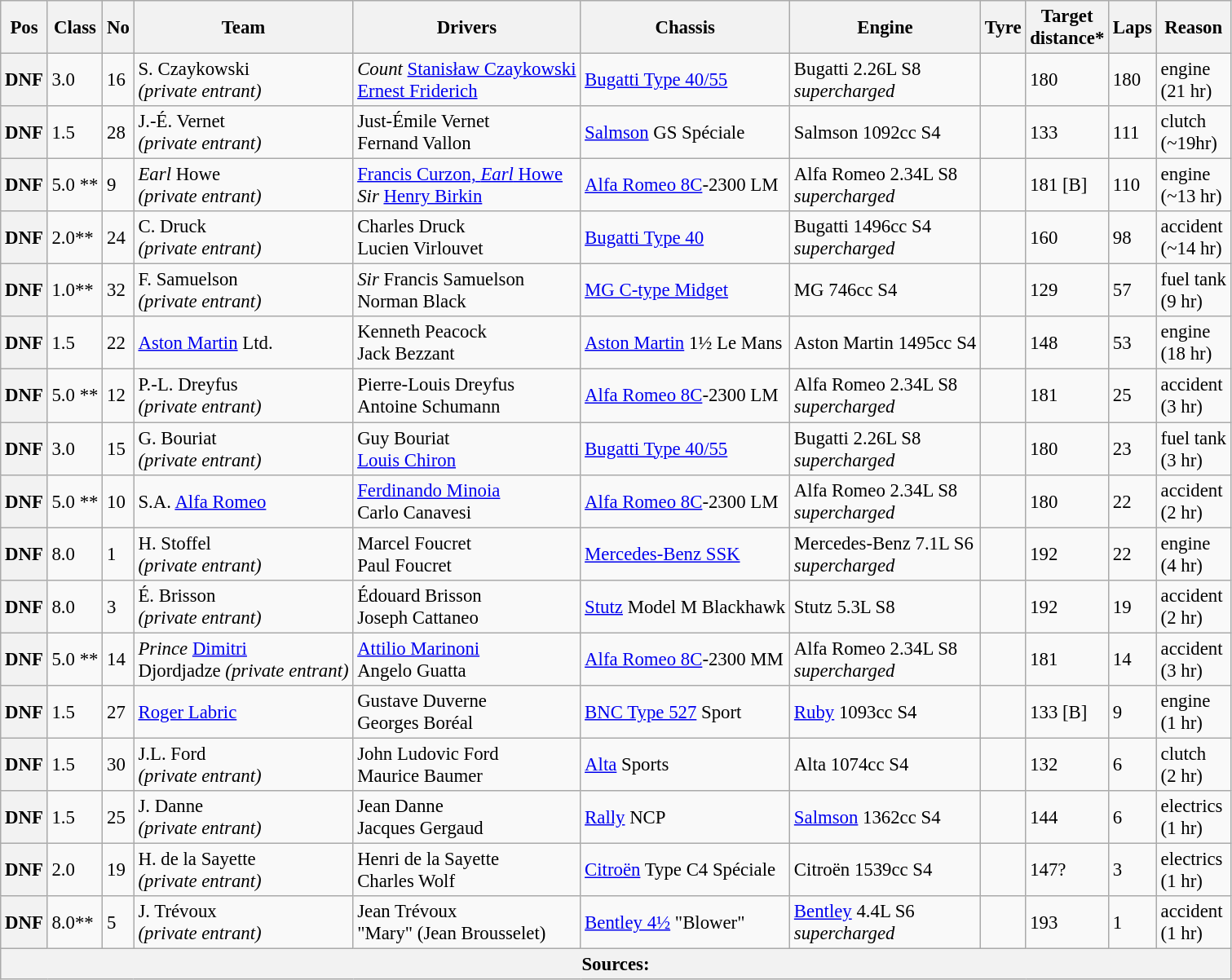<table class="wikitable" style="font-size: 95%;">
<tr>
<th>Pos</th>
<th>Class</th>
<th>No</th>
<th>Team</th>
<th>Drivers</th>
<th>Chassis</th>
<th>Engine</th>
<th>Tyre</th>
<th>Target<br>distance*</th>
<th>Laps</th>
<th>Reason</th>
</tr>
<tr>
<th>DNF</th>
<td>3.0</td>
<td>16</td>
<td> S. Czaykowski<br><em>(private entrant)</em></td>
<td> <em>Count</em> <a href='#'>Stanisław Czaykowski</a><br> <a href='#'>Ernest Friderich</a></td>
<td><a href='#'>Bugatti Type 40/55</a></td>
<td>Bugatti 2.26L S8<br><em>supercharged</em></td>
<td></td>
<td>180</td>
<td>180</td>
<td>engine<br>(21 hr)</td>
</tr>
<tr>
<th>DNF</th>
<td>1.5</td>
<td>28</td>
<td> J.-É. Vernet<br><em>(private entrant)</em></td>
<td> Just-Émile Vernet<br> Fernand Vallon</td>
<td><a href='#'>Salmson</a> GS Spéciale</td>
<td>Salmson 1092cc S4</td>
<td></td>
<td>133</td>
<td>111</td>
<td>clutch<br> (~19hr)</td>
</tr>
<tr>
<th>DNF</th>
<td>5.0 **</td>
<td>9</td>
<td> <em>Earl</em> Howe<br><em>(private entrant)</em></td>
<td> <a href='#'>Francis Curzon, <em>Earl</em> Howe</a><br> <em>Sir</em> <a href='#'>Henry Birkin</a></td>
<td><a href='#'>Alfa Romeo 8C</a>-2300 LM</td>
<td>Alfa Romeo 2.34L S8<br><em>supercharged</em></td>
<td></td>
<td>181 [B]</td>
<td>110</td>
<td>engine<br>(~13 hr)</td>
</tr>
<tr>
<th>DNF</th>
<td>2.0**</td>
<td>24</td>
<td> C. Druck<br><em>(private entrant)</em></td>
<td> Charles Druck<br> Lucien Virlouvet</td>
<td><a href='#'>Bugatti Type 40</a></td>
<td>Bugatti 1496cc S4 <br><em>supercharged</em></td>
<td></td>
<td>160</td>
<td>98</td>
<td>accident<br>(~14 hr)</td>
</tr>
<tr>
<th>DNF</th>
<td>1.0**</td>
<td>32</td>
<td> F. Samuelson<br><em>(private entrant)</em></td>
<td> <em>Sir</em> Francis Samuelson<br> Norman Black</td>
<td><a href='#'>MG C-type Midget</a></td>
<td>MG 746cc S4</td>
<td></td>
<td>129</td>
<td>57</td>
<td>fuel tank <br>(9 hr)</td>
</tr>
<tr>
<th>DNF</th>
<td>1.5</td>
<td>22</td>
<td> <a href='#'>Aston Martin</a> Ltd.</td>
<td> Kenneth Peacock<br> Jack Bezzant</td>
<td><a href='#'>Aston Martin</a> 1½ Le Mans</td>
<td>Aston Martin 1495cc S4</td>
<td></td>
<td>148</td>
<td>53</td>
<td>engine<br>(18 hr)</td>
</tr>
<tr>
<th>DNF</th>
<td>5.0 **</td>
<td>12</td>
<td> P.-L. Dreyfus<br><em>(private entrant)</em></td>
<td> Pierre-Louis Dreyfus<br> Antoine Schumann</td>
<td><a href='#'>Alfa Romeo 8C</a>-2300 LM</td>
<td>Alfa Romeo 2.34L S8<br><em>supercharged</em></td>
<td></td>
<td>181</td>
<td>25</td>
<td>accident<br>(3 hr)</td>
</tr>
<tr>
<th>DNF</th>
<td>3.0</td>
<td>15</td>
<td> G. Bouriat<br><em>(private entrant)</em></td>
<td> Guy Bouriat<br> <a href='#'>Louis Chiron</a></td>
<td><a href='#'>Bugatti Type 40/55</a></td>
<td>Bugatti 2.26L S8<br><em>supercharged</em></td>
<td></td>
<td>180</td>
<td>23</td>
<td>fuel tank<br>(3 hr)</td>
</tr>
<tr>
<th>DNF</th>
<td>5.0 **</td>
<td>10</td>
<td> S.A. <a href='#'>Alfa Romeo</a></td>
<td> <a href='#'>Ferdinando Minoia</a><br> Carlo Canavesi</td>
<td><a href='#'>Alfa Romeo 8C</a>-2300 LM</td>
<td>Alfa Romeo 2.34L S8<br><em>supercharged</em></td>
<td></td>
<td>180</td>
<td>22</td>
<td>accident<br>(2 hr)</td>
</tr>
<tr>
<th>DNF</th>
<td>8.0</td>
<td>1</td>
<td> H. Stoffel<br><em>(private entrant)</em></td>
<td> Marcel Foucret<br> Paul Foucret</td>
<td><a href='#'>Mercedes-Benz SSK</a></td>
<td>Mercedes-Benz 7.1L S6<br> <em>supercharged</em></td>
<td></td>
<td>192</td>
<td>22</td>
<td>engine<br>(4 hr)</td>
</tr>
<tr>
<th>DNF</th>
<td>8.0</td>
<td>3</td>
<td> É. Brisson<br><em>(private entrant)</em></td>
<td> Édouard Brisson<br> Joseph Cattaneo</td>
<td><a href='#'>Stutz</a> Model M Blackhawk</td>
<td>Stutz 5.3L S8</td>
<td></td>
<td>192</td>
<td>19</td>
<td>accident<br>(2 hr)</td>
</tr>
<tr>
<th>DNF</th>
<td>5.0 **</td>
<td>14</td>
<td> <em>Prince</em> <a href='#'>Dimitri</a><br>Djordjadze <em>(private entrant)</em></td>
<td> <a href='#'>Attilio Marinoni</a><br> Angelo Guatta</td>
<td><a href='#'>Alfa Romeo 8C</a>-2300 MM</td>
<td>Alfa Romeo 2.34L S8<br><em>supercharged</em></td>
<td></td>
<td>181</td>
<td>14</td>
<td>accident<br>(3 hr)</td>
</tr>
<tr>
<th>DNF</th>
<td>1.5</td>
<td>27</td>
<td> <a href='#'>Roger Labric</a></td>
<td> Gustave Duverne<br> Georges Boréal</td>
<td><a href='#'>BNC Type 527</a> Sport</td>
<td><a href='#'>Ruby</a> 1093cc S4</td>
<td></td>
<td>133 [B]</td>
<td>9</td>
<td>engine<br>(1 hr)</td>
</tr>
<tr>
<th>DNF</th>
<td>1.5</td>
<td>30</td>
<td> J.L. Ford<br><em>(private entrant)</em></td>
<td> John Ludovic Ford<br> Maurice Baumer</td>
<td><a href='#'>Alta</a> Sports</td>
<td>Alta 1074cc S4</td>
<td></td>
<td>132</td>
<td>6</td>
<td>clutch<br>(2 hr)</td>
</tr>
<tr>
<th>DNF</th>
<td>1.5</td>
<td>25</td>
<td> J. Danne<br><em>(private entrant)</em></td>
<td> Jean Danne<br> Jacques Gergaud</td>
<td><a href='#'>Rally</a> NCP</td>
<td><a href='#'>Salmson</a> 1362cc S4</td>
<td></td>
<td>144</td>
<td>6</td>
<td>electrics<br>(1 hr)</td>
</tr>
<tr>
<th>DNF</th>
<td>2.0</td>
<td>19</td>
<td> H. de la Sayette<br><em>(private entrant)</em></td>
<td> Henri de la Sayette<br> Charles Wolf</td>
<td><a href='#'>Citroën</a> Type C4 Spéciale</td>
<td>Citroën 1539cc S4</td>
<td></td>
<td>147?</td>
<td>3</td>
<td>electrics<br>(1 hr)</td>
</tr>
<tr>
<th>DNF</th>
<td>8.0**</td>
<td>5</td>
<td> J. Trévoux<br><em>(private entrant)</em></td>
<td> Jean Trévoux<br> "Mary" (Jean Brousselet)</td>
<td><a href='#'>Bentley 4½</a> "Blower"</td>
<td><a href='#'>Bentley</a> 4.4L S6 <br><em>supercharged</em></td>
<td></td>
<td>193</td>
<td>1</td>
<td>accident<br>(1 hr)</td>
</tr>
<tr>
<th colspan="11">Sources:</th>
</tr>
</table>
